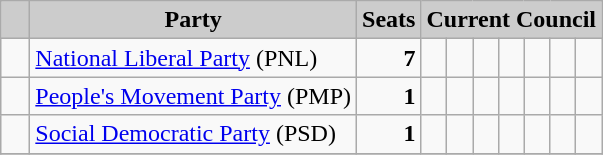<table class="wikitable">
<tr>
<th style="background:#ccc">   </th>
<th style="background:#ccc">Party</th>
<th style="background:#ccc">Seats</th>
<th style="background:#ccc" colspan="7">Current Council</th>
</tr>
<tr>
<td>  </td>
<td><a href='#'>National Liberal Party</a> (PNL)</td>
<td style="text-align: right"><strong>7</strong></td>
<td>  </td>
<td>  </td>
<td>  </td>
<td>  </td>
<td>  </td>
<td>  </td>
<td>  </td>
</tr>
<tr>
<td>  </td>
<td><a href='#'>People's Movement Party</a> (PMP)</td>
<td style="text-align: right"><strong>1</strong></td>
<td>  </td>
<td> </td>
<td> </td>
<td> </td>
<td> </td>
<td> </td>
<td> </td>
</tr>
<tr>
<td>  </td>
<td><a href='#'>Social Democratic Party</a> (PSD)</td>
<td style="text-align: right"><strong>1</strong></td>
<td>  </td>
<td> </td>
<td> </td>
<td> </td>
<td> </td>
<td> </td>
<td> </td>
</tr>
<tr>
</tr>
</table>
